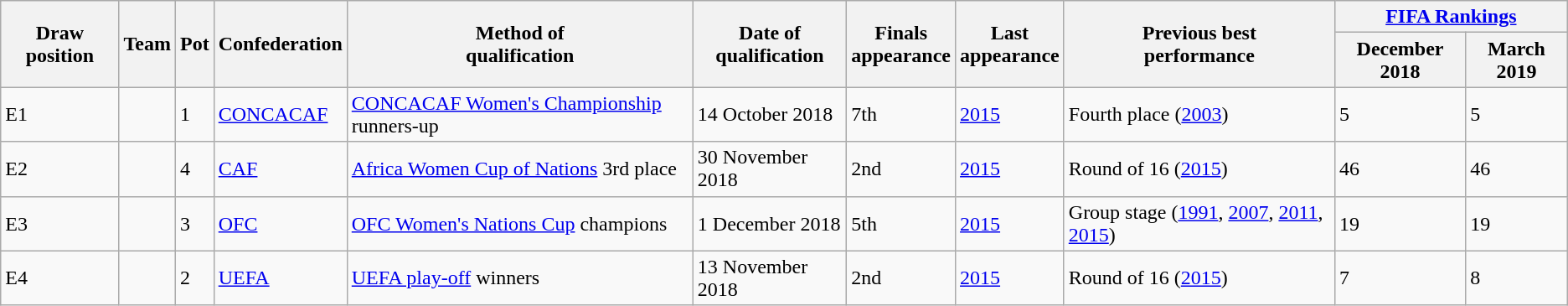<table class="wikitable sortable">
<tr>
<th rowspan=2>Draw position</th>
<th rowspan=2>Team</th>
<th rowspan=2>Pot</th>
<th rowspan=2>Confederation</th>
<th rowspan=2>Method of<br>qualification</th>
<th rowspan=2>Date of<br>qualification</th>
<th rowspan=2 data-sort-type="number">Finals<br>appearance</th>
<th rowspan=2>Last<br>appearance</th>
<th rowspan=2>Previous best<br>performance</th>
<th colspan=2><a href='#'>FIFA Rankings</a></th>
</tr>
<tr>
<th>December 2018</th>
<th>March 2019</th>
</tr>
<tr>
<td>E1</td>
<td style=white-space:nowrap></td>
<td>1</td>
<td><a href='#'>CONCACAF</a></td>
<td><a href='#'>CONCACAF Women's Championship</a> runners-up</td>
<td>14 October 2018</td>
<td>7th</td>
<td><a href='#'>2015</a></td>
<td data-sort-value="4">Fourth place (<a href='#'>2003</a>)</td>
<td>5</td>
<td>5</td>
</tr>
<tr>
<td>E2</td>
<td style=white-space:nowrap></td>
<td>4</td>
<td><a href='#'>CAF</a></td>
<td><a href='#'>Africa Women Cup of Nations</a> 3rd place</td>
<td>30 November 2018</td>
<td>2nd</td>
<td><a href='#'>2015</a></td>
<td data-sort-value="9">Round of 16 (<a href='#'>2015</a>)</td>
<td>46</td>
<td>46</td>
</tr>
<tr>
<td>E3</td>
<td style=white-space:nowrap></td>
<td>3</td>
<td><a href='#'>OFC</a></td>
<td><a href='#'>OFC Women's Nations Cup</a> champions</td>
<td>1 December 2018</td>
<td>5th</td>
<td><a href='#'>2015</a></td>
<td data-sort-value="17">Group stage (<a href='#'>1991</a>, <a href='#'>2007</a>, <a href='#'>2011</a>, <a href='#'>2015</a>)</td>
<td>19</td>
<td>19</td>
</tr>
<tr>
<td>E4</td>
<td style=white-space:nowrap></td>
<td>2</td>
<td><a href='#'>UEFA</a></td>
<td><a href='#'>UEFA play-off</a> winners</td>
<td>13 November 2018</td>
<td>2nd</td>
<td><a href='#'>2015</a></td>
<td data-sort-value="9">Round of 16 (<a href='#'>2015</a>)</td>
<td>7</td>
<td>8</td>
</tr>
</table>
